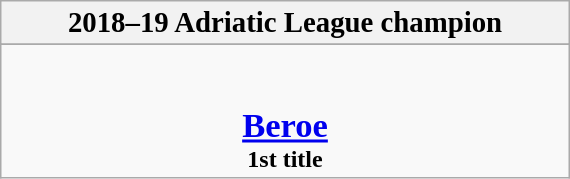<table class="wikitable" style="margin: 0 auto; width: 30%;">
<tr>
<th><big>2018–19 Adriatic League champion</big><br></th>
</tr>
<tr>
</tr>
<tr>
<td align=center><br><br><big><big><strong><a href='#'>Beroe</a></strong> <br></big></big><strong>1st title</strong></td>
</tr>
</table>
